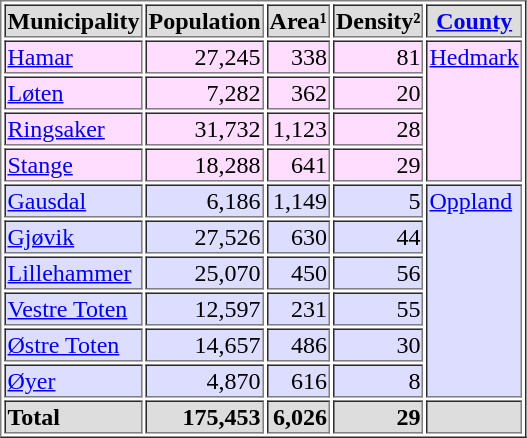<table border>
<tr bgcolor=#dddddd>
<th>Municipality</th>
<th>Population</th>
<th>Area¹</th>
<th>Density²</th>
<th><a href='#'>County</a></th>
</tr>
<tr align=right bgcolor=#ffddff>
<td align=left><a href='#'>Hamar</a></td>
<td>27,245</td>
<td>338</td>
<td>81</td>
<td align=left valign=top rowspan=4><a href='#'>Hedmark</a><br></td>
</tr>
<tr align=right bgcolor=#ffddff>
<td align=left><a href='#'>Løten</a></td>
<td>7,282</td>
<td>362</td>
<td>20</td>
</tr>
<tr align=right bgcolor=#ffddff>
<td align=left><a href='#'>Ringsaker</a></td>
<td>31,732</td>
<td>1,123</td>
<td>28</td>
</tr>
<tr align=right bgcolor=#ffddff>
<td align=left><a href='#'>Stange</a></td>
<td>18,288</td>
<td>641</td>
<td>29</td>
</tr>
<tr align=right bgcolor=#ddddff>
<td align=left><a href='#'>Gausdal</a></td>
<td>6,186</td>
<td>1,149</td>
<td>5</td>
<td align=left valign=top rowspan=6><a href='#'>Oppland</a><br></td>
</tr>
<tr align=right bgcolor=#ddddff>
<td align=left><a href='#'>Gjøvik</a></td>
<td>27,526</td>
<td>630</td>
<td>44</td>
</tr>
<tr align=right bgcolor=#ddddff>
<td align=left><a href='#'>Lillehammer</a></td>
<td>25,070</td>
<td>450</td>
<td>56</td>
</tr>
<tr align=right bgcolor=#ddddff>
<td align=left><a href='#'>Vestre Toten</a></td>
<td>12,597</td>
<td>231</td>
<td>55</td>
</tr>
<tr align=right bgcolor=#ddddff>
<td align=left><a href='#'>Østre Toten</a></td>
<td>14,657</td>
<td>486</td>
<td>30</td>
</tr>
<tr align=right bgcolor=#ddddff>
<td align=left><a href='#'>Øyer</a></td>
<td>4,870</td>
<td>616</td>
<td>8</td>
</tr>
<tr align=right bgcolor=#dddddd>
<th align=left>Total</th>
<th>175,453</th>
<th>6,026</th>
<th>29</th>
<th></th>
</tr>
</table>
